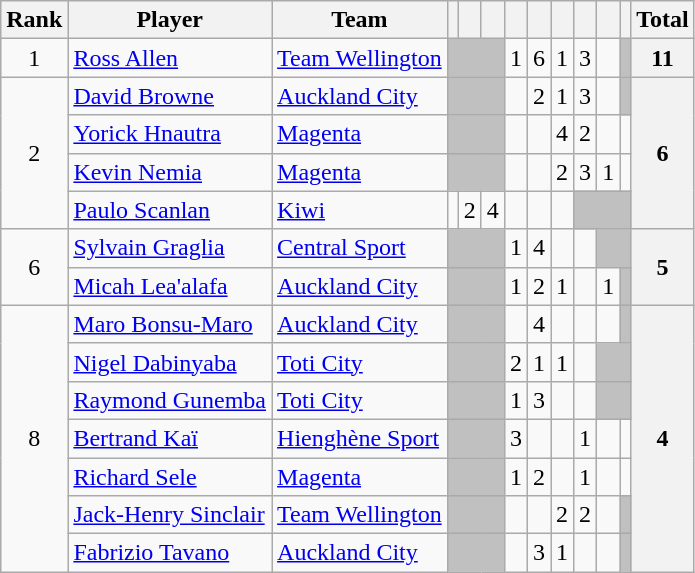<table class="wikitable" style="text-align:center">
<tr>
<th>Rank</th>
<th>Player</th>
<th>Team</th>
<th></th>
<th></th>
<th></th>
<th></th>
<th></th>
<th></th>
<th></th>
<th></th>
<th></th>
<th>Total</th>
</tr>
<tr>
<td>1</td>
<td align=left> <a href='#'>Ross Allen</a></td>
<td align=left> <a href='#'>Team Wellington</a></td>
<td bgcolor="silver" colspan=3></td>
<td>1</td>
<td>6</td>
<td>1</td>
<td>3</td>
<td></td>
<td bgcolor="silver"></td>
<th>11</th>
</tr>
<tr>
<td rowspan=4>2</td>
<td align=left> <a href='#'>David Browne</a></td>
<td align=left> <a href='#'>Auckland City</a></td>
<td bgcolor="silver" colspan=3></td>
<td></td>
<td>2</td>
<td>1</td>
<td>3</td>
<td></td>
<td bgcolor="silver"></td>
<th rowspan=4>6</th>
</tr>
<tr>
<td align=left> <a href='#'>Yorick Hnautra</a></td>
<td align=left> <a href='#'>Magenta</a></td>
<td bgcolor="silver" colspan=3></td>
<td></td>
<td></td>
<td>4</td>
<td>2</td>
<td></td>
<td></td>
</tr>
<tr>
<td align=left> <a href='#'>Kevin Nemia</a></td>
<td align=left> <a href='#'>Magenta</a></td>
<td bgcolor="silver" colspan=3></td>
<td></td>
<td></td>
<td>2</td>
<td>3</td>
<td>1</td>
<td></td>
</tr>
<tr>
<td align=left> <a href='#'>Paulo Scanlan</a></td>
<td align=left> <a href='#'>Kiwi</a></td>
<td></td>
<td>2</td>
<td>4</td>
<td></td>
<td></td>
<td></td>
<td bgcolor="silver" colspan=3></td>
</tr>
<tr>
<td rowspan=2>6</td>
<td align=left> <a href='#'>Sylvain Graglia</a></td>
<td align=left> <a href='#'>Central Sport</a></td>
<td bgcolor="silver" colspan=3></td>
<td>1</td>
<td>4</td>
<td></td>
<td></td>
<td bgcolor="silver" colspan=2></td>
<th rowspan=2>5</th>
</tr>
<tr>
<td align=left> <a href='#'>Micah Lea'alafa</a></td>
<td align=left> <a href='#'>Auckland City</a></td>
<td bgcolor="silver" colspan=3></td>
<td>1</td>
<td>2</td>
<td>1</td>
<td></td>
<td>1</td>
<td bgcolor="silver"></td>
</tr>
<tr>
<td rowspan=7>8</td>
<td align=left> <a href='#'>Maro Bonsu-Maro</a></td>
<td align=left> <a href='#'>Auckland City</a></td>
<td bgcolor="silver" colspan=3></td>
<td></td>
<td>4</td>
<td></td>
<td></td>
<td></td>
<td bgcolor="silver"></td>
<th rowspan=7>4</th>
</tr>
<tr>
<td align=left> <a href='#'>Nigel Dabinyaba</a></td>
<td align=left> <a href='#'>Toti City</a></td>
<td bgcolor="silver" colspan=3></td>
<td>2</td>
<td>1</td>
<td>1</td>
<td></td>
<td bgcolor="silver" colspan=2></td>
</tr>
<tr>
<td align=left> <a href='#'>Raymond Gunemba</a></td>
<td align=left> <a href='#'>Toti City</a></td>
<td bgcolor="silver" colspan=3></td>
<td>1</td>
<td>3</td>
<td></td>
<td></td>
<td bgcolor="silver" colspan=2></td>
</tr>
<tr>
<td align=left> <a href='#'>Bertrand Kaï</a></td>
<td align=left> <a href='#'>Hienghène Sport</a></td>
<td bgcolor="silver" colspan=3></td>
<td>3</td>
<td></td>
<td></td>
<td>1</td>
<td></td>
<td></td>
</tr>
<tr>
<td align=left> <a href='#'>Richard Sele</a></td>
<td align=left> <a href='#'>Magenta</a></td>
<td bgcolor="silver" colspan=3></td>
<td>1</td>
<td>2</td>
<td></td>
<td>1</td>
<td></td>
<td></td>
</tr>
<tr>
<td align=left> <a href='#'>Jack-Henry Sinclair</a></td>
<td align=left> <a href='#'>Team Wellington</a></td>
<td bgcolor="silver" colspan=3></td>
<td></td>
<td></td>
<td>2</td>
<td>2</td>
<td></td>
<td bgcolor="silver"></td>
</tr>
<tr>
<td align=left> <a href='#'>Fabrizio Tavano</a></td>
<td align=left> <a href='#'>Auckland City</a></td>
<td bgcolor="silver" colspan=3></td>
<td></td>
<td>3</td>
<td>1</td>
<td></td>
<td></td>
<td bgcolor="silver"></td>
</tr>
</table>
